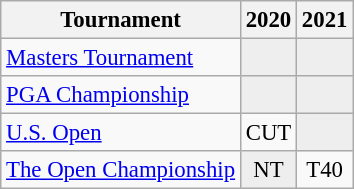<table class="wikitable" style="font-size:95%;text-align:center;">
<tr>
<th>Tournament</th>
<th>2020</th>
<th>2021</th>
</tr>
<tr>
<td align=left><a href='#'>Masters Tournament</a></td>
<td style="background:#eeeeee;"></td>
<td style="background:#eeeeee;"></td>
</tr>
<tr>
<td align=left><a href='#'>PGA Championship</a></td>
<td style="background:#eeeeee;"></td>
<td style="background:#eeeeee;"></td>
</tr>
<tr>
<td align=left><a href='#'>U.S. Open</a></td>
<td>CUT</td>
<td style="background:#eeeeee;"></td>
</tr>
<tr>
<td align=left><a href='#'>The Open Championship</a></td>
<td style="background:#eeeeee;">NT</td>
<td>T40</td>
</tr>
</table>
